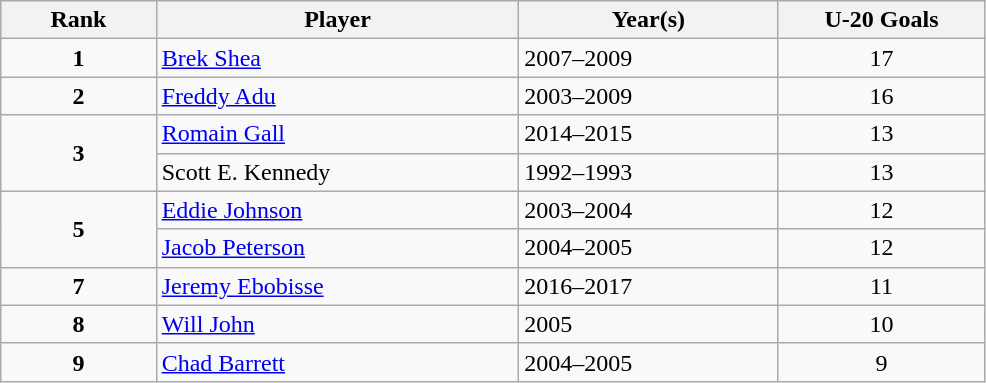<table class="wikitable sortable" width=52%>
<tr>
<th width = 15%>Rank</th>
<th width = 35%>Player</th>
<th width = 25%>Year(s)</th>
<th width = 20%>U-20 Goals</th>
</tr>
<tr>
<td align=center><strong>1</strong></td>
<td><a href='#'>Brek Shea</a></td>
<td>2007–2009</td>
<td align=center>17</td>
</tr>
<tr>
<td align=center><strong>2</strong></td>
<td><a href='#'>Freddy Adu</a></td>
<td>2003–2009</td>
<td align=center>16</td>
</tr>
<tr>
<td align=center rowspan="2"><strong>3</strong></td>
<td><a href='#'>Romain Gall</a></td>
<td>2014–2015</td>
<td align=center>13</td>
</tr>
<tr>
<td>Scott E. Kennedy</td>
<td>1992–1993</td>
<td align=center>13</td>
</tr>
<tr>
<td align=center rowspan = "2"><strong>5</strong></td>
<td><a href='#'>Eddie Johnson</a></td>
<td>2003–2004</td>
<td align=center>12</td>
</tr>
<tr>
<td><a href='#'>Jacob Peterson</a></td>
<td>2004–2005</td>
<td align=center>12</td>
</tr>
<tr>
<td align=center><strong>7</strong></td>
<td><a href='#'>Jeremy Ebobisse</a></td>
<td>2016–2017</td>
<td align=center>11</td>
</tr>
<tr>
<td align=center><strong>8</strong></td>
<td><a href='#'>Will John</a></td>
<td>2005</td>
<td align=center>10</td>
</tr>
<tr>
<td align=center rowspan = "2"><strong>9</strong></td>
<td><a href='#'>Chad Barrett</a></td>
<td>2004–2005</td>
<td align=center>9</td>
</tr>
</table>
